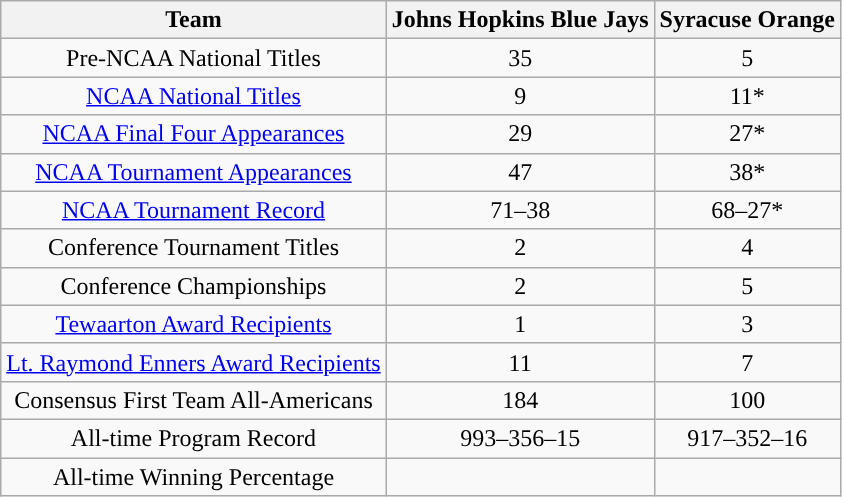<table class="wikitable" style="text-align:center;">
<tr>
<th>Team</th>
<th>Johns Hopkins Blue Jays</th>
<th>Syracuse Orange</th>
</tr>
<tr>
<td>Pre-NCAA National Titles</td>
<td style=>35</td>
<td>5</td>
</tr>
<tr>
<td><a href='#'>NCAA National Titles</a></td>
<td style=>9</td>
<td>11*</td>
</tr>
<tr>
<td><a href='#'>NCAA Final Four Appearances</a></td>
<td>29</td>
<td>27*</td>
</tr>
<tr>
<td><a href='#'>NCAA Tournament Appearances</a></td>
<td>47</td>
<td>38*</td>
</tr>
<tr>
<td><a href='#'>NCAA Tournament Record</a></td>
<td>71–38</td>
<td>68–27*</td>
</tr>
<tr>
<td>Conference Tournament Titles</td>
<td>2</td>
<td>4</td>
</tr>
<tr>
<td>Conference Championships</td>
<td>2</td>
<td>5</td>
</tr>
<tr>
<td><a href='#'>Tewaarton Award Recipients</a></td>
<td>1</td>
<td>3</td>
</tr>
<tr>
<td><a href='#'>Lt. Raymond Enners Award Recipients</a></td>
<td>11</td>
<td>7</td>
</tr>
<tr>
<td>Consensus First Team All-Americans</td>
<td>184</td>
<td>100</td>
</tr>
<tr>
<td>All-time Program Record</td>
<td>993–356–15</td>
<td>917–352–16</td>
</tr>
<tr>
<td>All-time Winning Percentage</td>
<td></td>
<td></td>
</tr>
</table>
